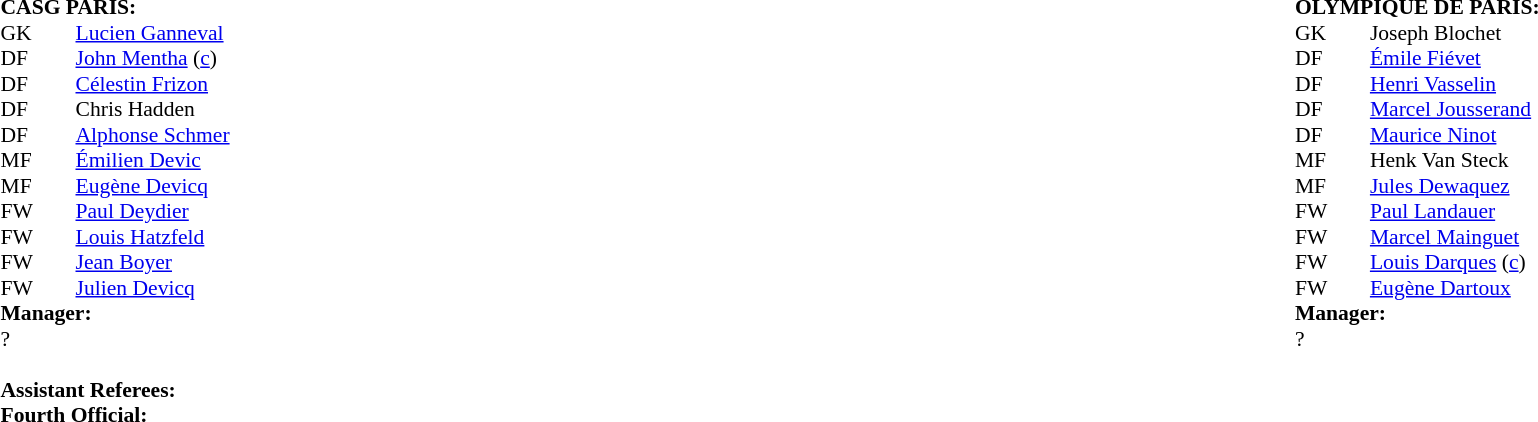<table width=100%>
<tr>
<td valign="top" width="50%"><br><table style=font-size:90% cellspacing=0 cellpadding=0>
<tr>
<td colspan="4"><strong>CASG PARIS:</strong></td>
</tr>
<tr>
<th width=25></th>
<th width=25></th>
</tr>
<tr>
<td>GK</td>
<td><strong></strong></td>
<td> <a href='#'>Lucien Ganneval</a></td>
</tr>
<tr>
<td>DF</td>
<td><strong></strong></td>
<td> <a href='#'>John Mentha</a> (<a href='#'>c</a>)</td>
</tr>
<tr>
<td>DF</td>
<td><strong></strong></td>
<td> <a href='#'>Célestin Frizon</a></td>
</tr>
<tr>
<td>DF</td>
<td><strong></strong></td>
<td> Chris Hadden</td>
</tr>
<tr>
<td>DF</td>
<td><strong></strong></td>
<td> <a href='#'>Alphonse Schmer</a></td>
</tr>
<tr>
<td>MF</td>
<td><strong></strong></td>
<td> <a href='#'>Émilien Devic</a></td>
</tr>
<tr>
<td>MF</td>
<td><strong></strong></td>
<td> <a href='#'>Eugène Devicq</a></td>
</tr>
<tr>
<td>FW</td>
<td><strong></strong></td>
<td> <a href='#'>Paul Deydier</a></td>
</tr>
<tr>
<td>FW</td>
<td><strong></strong></td>
<td> <a href='#'>Louis Hatzfeld</a></td>
</tr>
<tr>
<td>FW</td>
<td><strong></strong></td>
<td> <a href='#'>Jean Boyer</a></td>
</tr>
<tr>
<td>FW</td>
<td><strong></strong></td>
<td> <a href='#'>Julien Devicq</a></td>
</tr>
<tr>
<td colspan=3><strong>Manager:</strong></td>
</tr>
<tr>
<td colspan=4>?<br><br><strong>Assistant Referees:</strong><br>
<strong>Fourth Official:</strong><br></td>
</tr>
</table>
</td>
<td valign="top" width="50%"><br><table style="font-size: 90%" cellspacing="0" cellpadding="0" align=center>
<tr>
<td colspan="4"><strong>OLYMPIQUE DE PARIS:</strong></td>
</tr>
<tr>
<th width=25></th>
<th width=25></th>
</tr>
<tr>
<td>GK</td>
<td><strong></strong></td>
<td> Joseph Blochet</td>
</tr>
<tr>
<td>DF</td>
<td><strong></strong></td>
<td> <a href='#'>Émile Fiévet</a></td>
</tr>
<tr>
<td>DF</td>
<td><strong></strong></td>
<td> <a href='#'>Henri Vasselin</a></td>
</tr>
<tr>
<td>DF</td>
<td><strong></strong></td>
<td> <a href='#'>Marcel Jousserand</a></td>
</tr>
<tr>
<td>DF</td>
<td><strong></strong></td>
<td> <a href='#'>Maurice Ninot</a></td>
</tr>
<tr>
<td>MF</td>
<td><strong></strong></td>
<td> Henk Van Steck</td>
</tr>
<tr>
<td>MF</td>
<td><strong></strong></td>
<td> <a href='#'>Jules Dewaquez</a></td>
</tr>
<tr>
<td>FW</td>
<td><strong></strong></td>
<td> <a href='#'>Paul Landauer</a></td>
</tr>
<tr>
<td>FW</td>
<td><strong></strong></td>
<td> <a href='#'>Marcel Mainguet</a></td>
</tr>
<tr>
<td>FW</td>
<td><strong></strong></td>
<td> <a href='#'>Louis Darques</a> (<a href='#'>c</a>)</td>
</tr>
<tr>
<td>FW</td>
<td><strong></strong></td>
<td> <a href='#'>Eugène Dartoux</a></td>
</tr>
<tr>
<td colspan=3><strong>Manager:</strong></td>
</tr>
<tr>
<td colspan=4>?</td>
</tr>
</table>
</td>
</tr>
</table>
